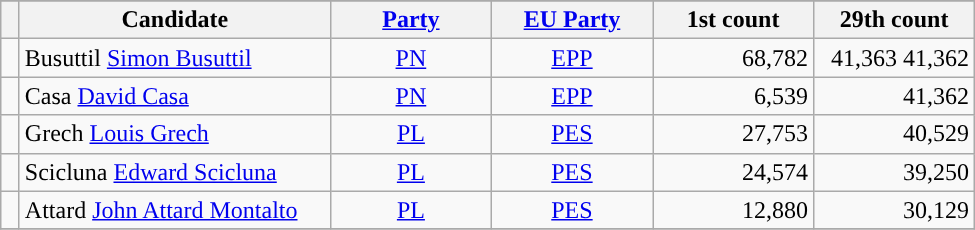<table class="wikitable sortable">
<tr>
</tr>
<tr>
<th class = "unsortable"> </th>
<th width = "200pt">Candidate</th>
<th width = "100pt"><a href='#'>Party</a></th>
<th width = "100pt"><a href='#'>EU Party</a></th>
<th width = "100pt">1st count</th>
<th width = "100pt">29th count</th>
</tr>
<tr>
<td width=5px style="background-color: "></td>
<td><span>Busuttil</span> <a href='#'>Simon Busuttil</a></td>
<td align = "center"><a href='#'>PN</a></td>
<td align = "center"><a href='#'>EPP</a></td>
<td align = "right">68,782</td>
<td align = "right"><span>41,363</span> 41,362  </td>
</tr>
<tr>
<td style="background-color: "></td>
<td><span>Casa</span> <a href='#'>David Casa</a></td>
<td align = "center"><a href='#'>PN</a></td>
<td align = "center"><a href='#'>EPP</a></td>
<td align = "right">6,539</td>
<td align = "right">41,362</td>
</tr>
<tr>
<td style="background-color: "></td>
<td><span>Grech</span> <a href='#'>Louis Grech</a></td>
<td align = "center"><a href='#'>PL</a></td>
<td align = "center"><a href='#'>PES</a></td>
<td align = "right">27,753</td>
<td align = "right">40,529</td>
</tr>
<tr>
<td style="background-color: "></td>
<td><span>Scicluna</span> <a href='#'>Edward Scicluna</a></td>
<td align = "center"><a href='#'>PL</a></td>
<td align = "center"><a href='#'>PES</a></td>
<td align = "right">24,574</td>
<td align = "right">39,250</td>
</tr>
<tr>
<td style="background-color: "></td>
<td><span>Attard</span> <a href='#'>John Attard Montalto</a></td>
<td align = "center"><a href='#'>PL</a></td>
<td align = "center"><a href='#'>PES</a></td>
<td align = "right">12,880</td>
<td align = "right">30,129</td>
</tr>
<tr>
</tr>
</table>
